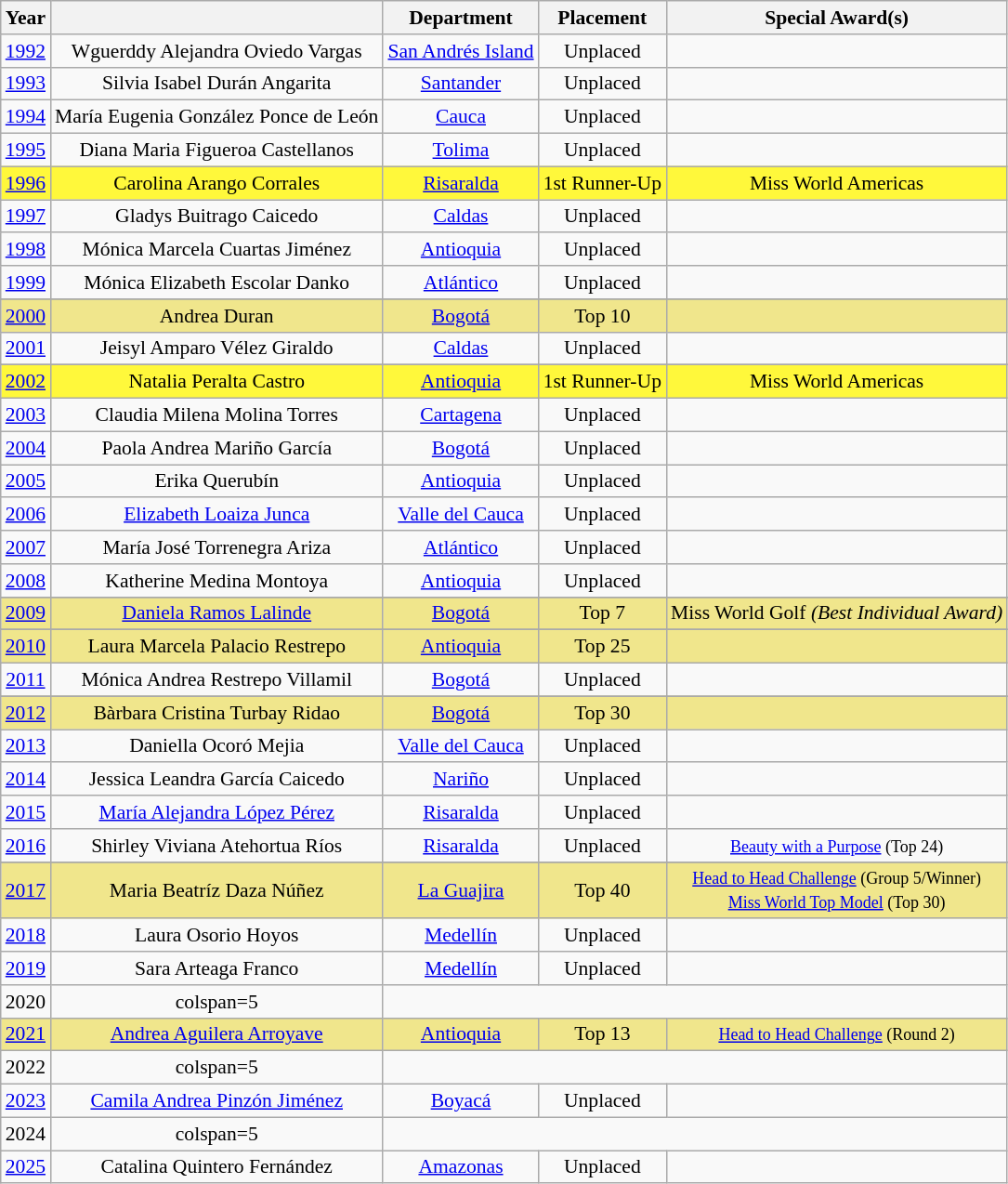<table class="wikitable " style="font-size:90%;text-align:center;">
<tr>
<th>Year</th>
<th></th>
<th>Department</th>
<th>Placement</th>
<th>Special Award(s)</th>
</tr>
<tr>
<td><a href='#'>1992</a></td>
<td>Wguerddy Alejandra Oviedo Vargas</td>
<td><a href='#'>San Andrés Island</a></td>
<td>Unplaced</td>
<td></td>
</tr>
<tr>
<td><a href='#'>1993</a></td>
<td>Silvia Isabel Durán Angarita</td>
<td><a href='#'>Santander</a></td>
<td>Unplaced</td>
<td></td>
</tr>
<tr>
<td><a href='#'>1994</a></td>
<td>María Eugenia González Ponce de León</td>
<td><a href='#'>Cauca</a></td>
<td>Unplaced</td>
<td></td>
</tr>
<tr>
<td><a href='#'>1995</a></td>
<td>Diana Maria Figueroa Castellanos</td>
<td><a href='#'>Tolima</a></td>
<td>Unplaced</td>
<td></td>
</tr>
<tr style="background-color:#FFF83B;">
<td><a href='#'>1996</a></td>
<td>Carolina Arango Corrales</td>
<td><a href='#'>Risaralda</a></td>
<td>1st Runner-Up</td>
<td>Miss World Americas</td>
</tr>
<tr>
<td><a href='#'>1997</a></td>
<td>Gladys Buitrago Caicedo</td>
<td><a href='#'>Caldas</a></td>
<td>Unplaced</td>
<td></td>
</tr>
<tr>
<td><a href='#'>1998</a></td>
<td>Mónica Marcela Cuartas Jiménez</td>
<td><a href='#'>Antioquia</a></td>
<td>Unplaced</td>
<td></td>
</tr>
<tr>
<td><a href='#'>1999</a></td>
<td>Mónica Elizabeth Escolar Danko</td>
<td><a href='#'>Atlántico</a></td>
<td>Unplaced</td>
<td></td>
</tr>
<tr>
</tr>
<tr style="background-color:khaki">
<td><a href='#'>2000</a></td>
<td>Andrea Duran</td>
<td><a href='#'>Bogotá</a></td>
<td>Top 10</td>
<td></td>
</tr>
<tr>
<td><a href='#'>2001</a></td>
<td>Jeisyl Amparo Vélez Giraldo</td>
<td><a href='#'>Caldas</a></td>
<td>Unplaced</td>
<td></td>
</tr>
<tr>
</tr>
<tr style="background-color:#FFF83B;">
<td><a href='#'>2002</a></td>
<td>Natalia Peralta Castro</td>
<td><a href='#'>Antioquia</a></td>
<td>1st Runner-Up</td>
<td>Miss World Americas</td>
</tr>
<tr>
<td><a href='#'>2003</a></td>
<td>Claudia Milena Molina Torres</td>
<td><a href='#'>Cartagena</a></td>
<td>Unplaced</td>
<td></td>
</tr>
<tr>
<td><a href='#'>2004</a></td>
<td>Paola Andrea Mariño García</td>
<td><a href='#'>Bogotá</a></td>
<td>Unplaced</td>
<td></td>
</tr>
<tr>
<td><a href='#'>2005</a></td>
<td>Erika Querubín</td>
<td><a href='#'>Antioquia</a></td>
<td>Unplaced</td>
<td></td>
</tr>
<tr>
<td><a href='#'>2006</a></td>
<td><a href='#'>Elizabeth Loaiza Junca</a></td>
<td><a href='#'>Valle del Cauca</a></td>
<td>Unplaced</td>
<td></td>
</tr>
<tr>
<td><a href='#'>2007</a></td>
<td>María José Torrenegra Ariza</td>
<td><a href='#'>Atlántico</a></td>
<td>Unplaced</td>
<td></td>
</tr>
<tr>
<td><a href='#'>2008</a></td>
<td>Katherine Medina Montoya</td>
<td><a href='#'>Antioquia</a></td>
<td>Unplaced</td>
<td></td>
</tr>
<tr>
</tr>
<tr style="background-color:khaki;">
<td><a href='#'>2009</a></td>
<td><a href='#'>Daniela Ramos Lalinde</a></td>
<td><a href='#'>Bogotá</a></td>
<td>Top 7</td>
<td>Miss World Golf <em>(Best Individual Award)</em></td>
</tr>
<tr>
</tr>
<tr style="background-color:khaki">
<td><a href='#'>2010</a></td>
<td>Laura Marcela Palacio Restrepo</td>
<td><a href='#'>Antioquia</a></td>
<td>Top 25</td>
<td></td>
</tr>
<tr>
<td><a href='#'>2011</a></td>
<td>Mónica Andrea Restrepo Villamil</td>
<td><a href='#'>Bogotá</a></td>
<td>Unplaced</td>
<td></td>
</tr>
<tr>
</tr>
<tr style="background-color:khaki">
<td><a href='#'>2012</a></td>
<td>Bàrbara Cristina Turbay Ridao</td>
<td><a href='#'>Bogotá</a></td>
<td>Top 30</td>
<td></td>
</tr>
<tr>
<td><a href='#'>2013</a></td>
<td>Daniella Ocoró Mejia</td>
<td><a href='#'>Valle del Cauca</a></td>
<td>Unplaced</td>
<td></td>
</tr>
<tr>
<td><a href='#'>2014</a></td>
<td>Jessica Leandra García Caicedo</td>
<td><a href='#'>Nariño</a></td>
<td>Unplaced</td>
<td></td>
</tr>
<tr>
<td><a href='#'>2015</a></td>
<td><a href='#'>María Alejandra López Pérez</a></td>
<td><a href='#'>Risaralda</a></td>
<td>Unplaced</td>
<td></td>
</tr>
<tr>
<td><a href='#'>2016</a></td>
<td>Shirley Viviana Atehortua Ríos</td>
<td><a href='#'>Risaralda</a></td>
<td>Unplaced</td>
<td><small><a href='#'>Beauty with a Purpose</a> (Top 24)</small></td>
</tr>
<tr>
</tr>
<tr style="background-color:khaki">
<td><a href='#'>2017</a></td>
<td>Maria Beatríz Daza Núñez</td>
<td><a href='#'>La Guajira</a></td>
<td>Top 40</td>
<td><small><a href='#'>Head to Head Challenge</a> (Group 5/Winner)<br><a href='#'>Miss World Top Model</a> (Top 30)</small></td>
</tr>
<tr>
<td><a href='#'>2018</a></td>
<td>Laura Osorio Hoyos</td>
<td><a href='#'>Medellín</a></td>
<td>Unplaced</td>
<td></td>
</tr>
<tr>
<td><a href='#'>2019</a></td>
<td>Sara Arteaga Franco</td>
<td><a href='#'>Medellín</a></td>
<td>Unplaced</td>
<td></td>
</tr>
<tr>
<td>2020</td>
<td>colspan=5 </td>
</tr>
<tr style="background-color:khaki;">
<td><a href='#'>2021</a></td>
<td><a href='#'>Andrea Aguilera Arroyave</a></td>
<td><a href='#'>Antioquia</a></td>
<td>Top 13</td>
<td><small><a href='#'>Head to Head Challenge</a> (Round 2)</small></td>
</tr>
<tr>
<td>2022</td>
<td>colspan=5 </td>
</tr>
<tr>
<td><a href='#'>2023</a></td>
<td><a href='#'>Camila Andrea Pinzón Jiménez</a></td>
<td><a href='#'>Boyacá</a></td>
<td>Unplaced</td>
<td></td>
</tr>
<tr>
<td>2024</td>
<td>colspan=5 </td>
</tr>
<tr>
<td><a href='#'>2025</a></td>
<td>Catalina Quintero Fernández</td>
<td><a href='#'>Amazonas</a></td>
<td>Unplaced</td>
<td></td>
</tr>
</table>
